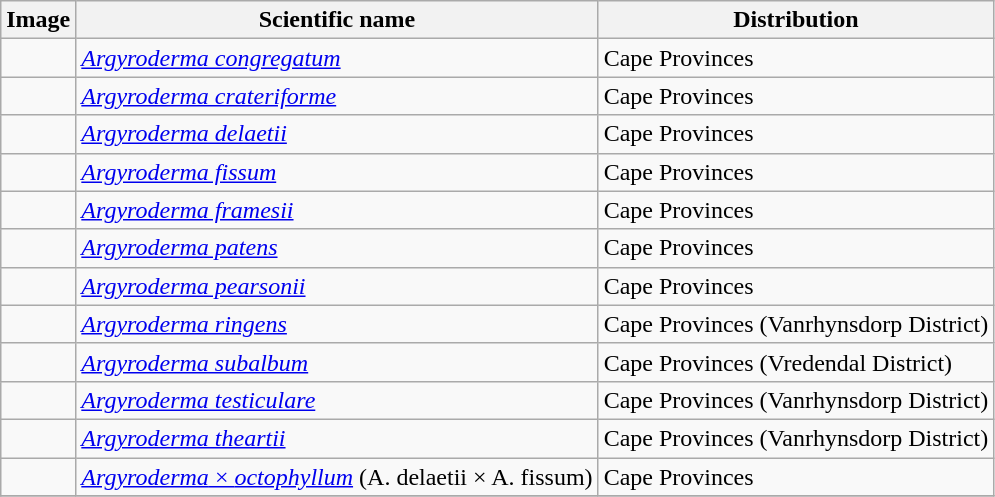<table class="wikitable">
<tr>
<th>Image</th>
<th>Scientific name</th>
<th>Distribution</th>
</tr>
<tr>
<td></td>
<td><em><a href='#'>Argyroderma congregatum</a></em> </td>
<td>Cape Provinces</td>
</tr>
<tr>
<td></td>
<td><em><a href='#'>Argyroderma crateriforme</a></em> </td>
<td>Cape Provinces</td>
</tr>
<tr>
<td></td>
<td><em><a href='#'>Argyroderma delaetii</a></em> </td>
<td>Cape Provinces</td>
</tr>
<tr>
<td></td>
<td><em><a href='#'>Argyroderma fissum</a></em> </td>
<td>Cape Provinces</td>
</tr>
<tr>
<td></td>
<td><em><a href='#'>Argyroderma framesii</a></em> </td>
<td>Cape Provinces</td>
</tr>
<tr>
<td></td>
<td><em><a href='#'>Argyroderma patens</a></em> </td>
<td>Cape Provinces</td>
</tr>
<tr>
<td></td>
<td><em><a href='#'>Argyroderma pearsonii</a></em> </td>
<td>Cape Provinces</td>
</tr>
<tr>
<td></td>
<td><em><a href='#'>Argyroderma ringens</a></em> </td>
<td>Cape Provinces  (Vanrhynsdorp District)</td>
</tr>
<tr>
<td></td>
<td><em><a href='#'>Argyroderma subalbum</a></em> </td>
<td>Cape Provinces (Vredendal District)</td>
</tr>
<tr>
<td></td>
<td><em><a href='#'>Argyroderma testiculare</a></em> </td>
<td>Cape Provinces (Vanrhynsdorp District)</td>
</tr>
<tr>
<td></td>
<td><em><a href='#'>Argyroderma theartii</a></em> </td>
<td>Cape Provinces (Vanrhynsdorp District)</td>
</tr>
<tr>
<td></td>
<td><a href='#'><em>Argyroderma</em> × <em>octophyllum</em></a>  (A. delaetii × A. fissum)</td>
<td>Cape Provinces</td>
</tr>
<tr>
</tr>
</table>
